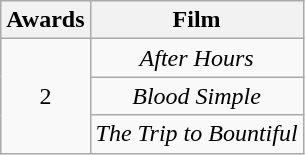<table class="wikitable" rowspan=2 border=2 style="text-align:center;">
<tr>
<th>Awards</th>
<th>Film</th>
</tr>
<tr>
<td rowspan="3">2</td>
<td><em>After Hours</em></td>
</tr>
<tr>
<td><em>Blood Simple</em></td>
</tr>
<tr>
<td><em>The Trip to Bountiful</em></td>
</tr>
</table>
